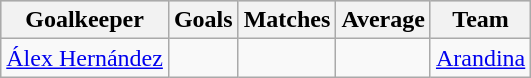<table class="wikitable sortable" class="wikitable">
<tr style="background:#ccc; text-align:center;">
<th>Goalkeeper</th>
<th>Goals</th>
<th>Matches</th>
<th>Average</th>
<th>Team</th>
</tr>
<tr>
<td> <a href='#'>Álex Hernández</a></td>
<td></td>
<td></td>
<td></td>
<td><a href='#'>Arandina</a></td>
</tr>
</table>
